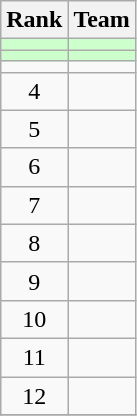<table class="wikitable">
<tr>
<th>Rank</th>
<th>Team</th>
</tr>
<tr bgcolor=#ccffcc>
<td align=center></td>
<td></td>
</tr>
<tr bgcolor=#ccffcc>
<td align=center></td>
<td></td>
</tr>
<tr>
<td align=center></td>
<td></td>
</tr>
<tr>
<td align=center>4</td>
<td></td>
</tr>
<tr>
<td align=center>5</td>
<td></td>
</tr>
<tr>
<td align=center>6</td>
<td></td>
</tr>
<tr>
<td align=center>7</td>
<td></td>
</tr>
<tr>
<td align=center>8</td>
<td></td>
</tr>
<tr>
<td align=center>9</td>
<td></td>
</tr>
<tr>
<td align=center>10</td>
<td></td>
</tr>
<tr>
<td align=center>11</td>
<td></td>
</tr>
<tr>
<td align=center>12</td>
<td></td>
</tr>
<tr>
</tr>
</table>
